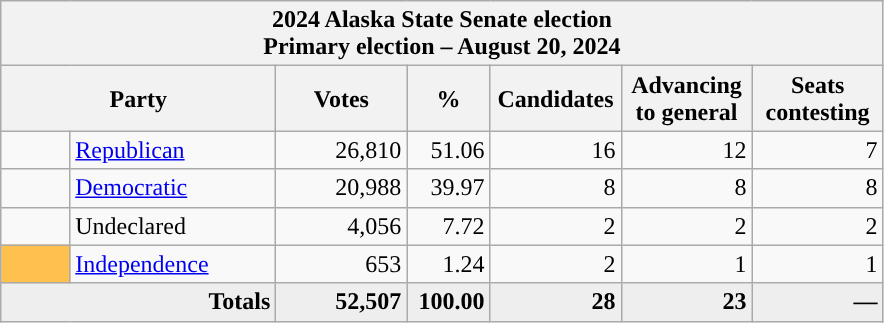<table class="wikitable">
<tr>
<th colspan="7">2024 Alaska State Senate election<br>Primary election – August 20, 2024</th>
</tr>
<tr bgcolor="#EEEEEE" align="center">
<th colspan=2 style="width: 11em">Party</th>
<th style="width: 5em">Votes</th>
<th style="width: 3em">%</th>
<th style="width: 5em">Candidates</th>
<th style="width: 5em">Advancing to general</th>
<th style="width: 5em">Seats contesting</th>
</tr>
<tr>
<td style="background:"></td>
<td style="width: 130px"><a href='#'>Republican</a></td>
<td align="right">26,810</td>
<td align="right">51.06</td>
<td align="right">16</td>
<td align="right">12</td>
<td align="right">7</td>
</tr>
<tr>
<td style="background:"></td>
<td style="width: 130px"><a href='#'>Democratic</a></td>
<td align="right">20,988</td>
<td align="right">39.97</td>
<td align="right">8</td>
<td align="right">8</td>
<td align="right">8</td>
</tr>
<tr>
<td style="background:"></td>
<td style="width: 130px">Undeclared</td>
<td align="right">4,056</td>
<td align="right">7.72</td>
<td align="right">2</td>
<td align="right">2</td>
<td align="right">2</td>
</tr>
<tr>
<td style="background:#FFC14E;"></td>
<td style="width: 130px"><a href='#'>Independence</a></td>
<td align="right">653</td>
<td align="right">1.24</td>
<td align="right">2</td>
<td align="right">1</td>
<td align="right">1</td>
</tr>
<tr bgcolor="#EEEEEE">
<td colspan="2" align="right"><strong>Totals</strong></td>
<td align="right"><strong>52,507</strong></td>
<td align="right"><strong>100.00</strong></td>
<td align="right"><strong>28</strong></td>
<td align="right"><strong>23</strong></td>
<td align="right"><strong>—</strong></td>
</tr>
</table>
